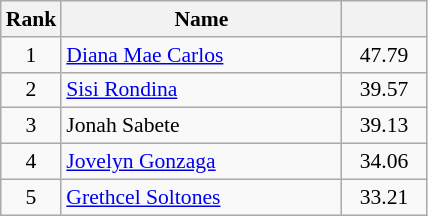<table class="wikitable" style="font-size:90%">
<tr>
<th width=30>Rank</th>
<th width=180>Name</th>
<th width=50></th>
</tr>
<tr>
<td style="text-align:center">1</td>
<td><a href='#'>Diana Mae Carlos</a></td>
<td style="text-align:center">47.79</td>
</tr>
<tr>
<td style="text-align:center">2</td>
<td><a href='#'>Sisi Rondina</a></td>
<td style="text-align:center">39.57</td>
</tr>
<tr>
<td style="text-align:center">3</td>
<td>Jonah Sabete</td>
<td style="text-align:center">39.13</td>
</tr>
<tr>
<td style="text-align:center">4</td>
<td><a href='#'>Jovelyn Gonzaga</a></td>
<td style="text-align:center">34.06</td>
</tr>
<tr>
<td style="text-align:center">5</td>
<td><a href='#'>Grethcel Soltones</a></td>
<td style="text-align:center">33.21</td>
</tr>
</table>
